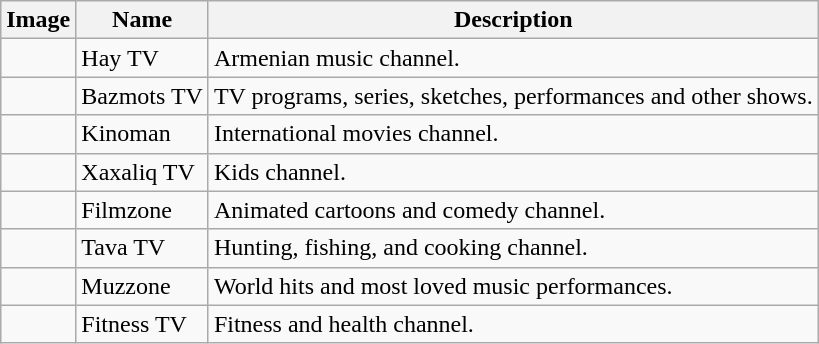<table class="wikitable">
<tr>
<th>Image</th>
<th>Name</th>
<th>Description</th>
</tr>
<tr>
<td></td>
<td>Hay TV</td>
<td>Armenian music channel.</td>
</tr>
<tr>
<td></td>
<td>Bazmots TV</td>
<td>TV programs, series, sketches, performances and other shows.</td>
</tr>
<tr>
<td></td>
<td>Kinoman</td>
<td>International movies channel.</td>
</tr>
<tr>
<td></td>
<td>Xaxaliq TV</td>
<td>Kids channel.</td>
</tr>
<tr>
<td></td>
<td>Filmzone</td>
<td>Animated cartoons and comedy channel.</td>
</tr>
<tr>
<td></td>
<td>Tava TV</td>
<td>Hunting, fishing, and cooking channel.</td>
</tr>
<tr>
<td></td>
<td>Muzzone</td>
<td>World hits and most loved music performances.</td>
</tr>
<tr>
<td></td>
<td>Fitness TV</td>
<td>Fitness and health channel.</td>
</tr>
</table>
